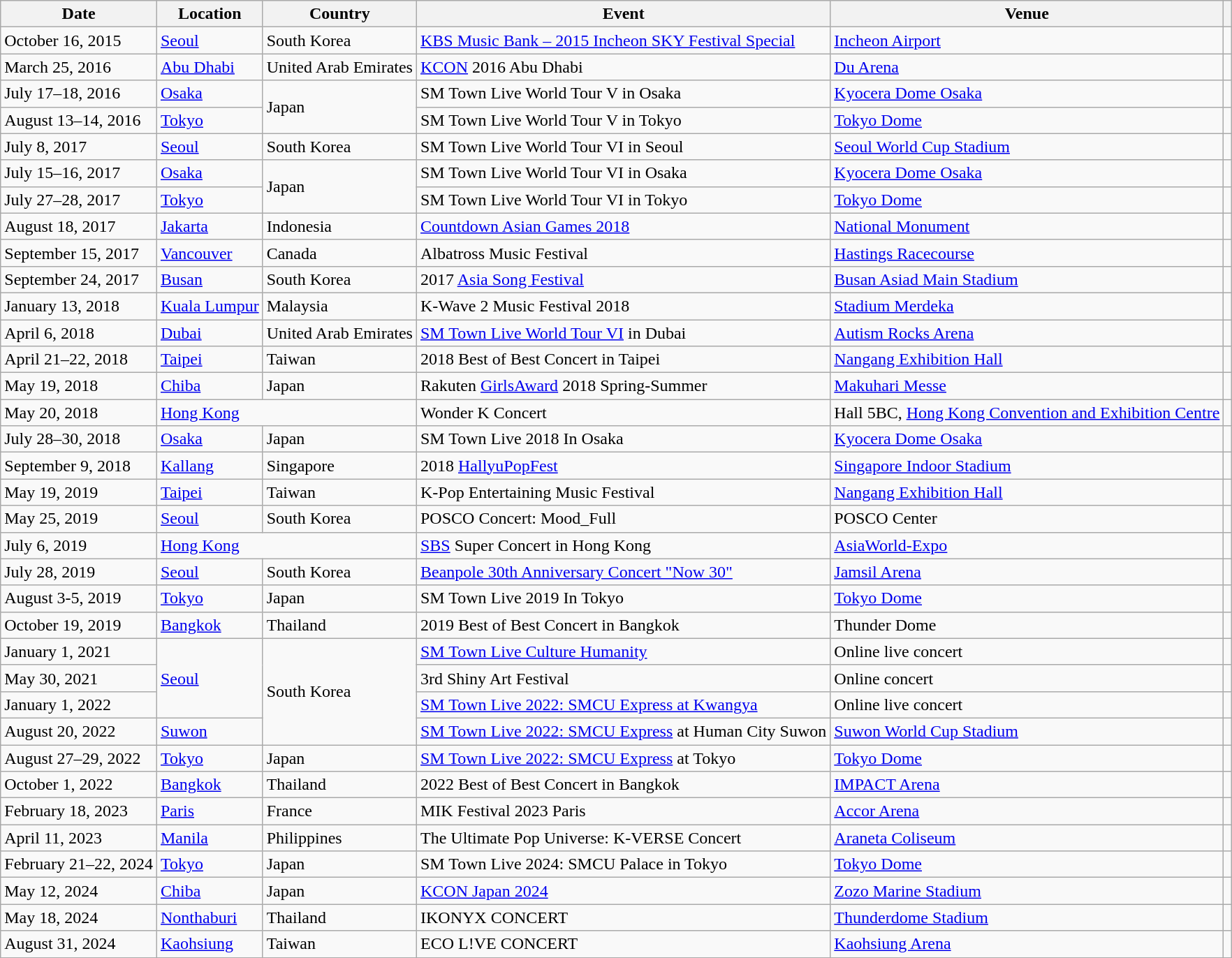<table class=wikitable>
<tr>
<th scope="col">Date</th>
<th scope="col">Location</th>
<th scope="col">Country</th>
<th scope="col">Event</th>
<th scope="col">Venue</th>
<th scope="col" class="unsortable"></th>
</tr>
<tr>
<td>October 16, 2015</td>
<td><a href='#'>Seoul</a></td>
<td>South Korea</td>
<td><a href='#'>KBS Music Bank – 2015 Incheon SKY Festival Special</a></td>
<td><a href='#'>Incheon Airport</a></td>
<td></td>
</tr>
<tr>
<td>March 25, 2016</td>
<td><a href='#'>Abu Dhabi</a></td>
<td>United Arab Emirates</td>
<td><a href='#'>KCON</a> 2016 Abu Dhabi</td>
<td><a href='#'>Du Arena</a></td>
<td></td>
</tr>
<tr>
<td>July 17–18, 2016</td>
<td><a href='#'>Osaka</a></td>
<td rowspan="2">Japan</td>
<td>SM Town Live World Tour V in Osaka</td>
<td><a href='#'>Kyocera Dome Osaka</a></td>
<td></td>
</tr>
<tr>
<td>August 13–14, 2016</td>
<td><a href='#'>Tokyo</a></td>
<td>SM Town Live World Tour V in Tokyo</td>
<td><a href='#'>Tokyo Dome</a></td>
<td></td>
</tr>
<tr>
<td>July 8, 2017</td>
<td><a href='#'>Seoul</a></td>
<td>South Korea</td>
<td>SM Town Live World Tour VI in Seoul</td>
<td><a href='#'>Seoul World Cup Stadium</a></td>
<td></td>
</tr>
<tr>
<td>July 15–16, 2017</td>
<td><a href='#'>Osaka</a></td>
<td rowspan="2">Japan</td>
<td>SM Town Live World Tour VI in Osaka</td>
<td><a href='#'>Kyocera Dome Osaka</a></td>
<td></td>
</tr>
<tr>
<td>July 27–28, 2017</td>
<td><a href='#'>Tokyo</a></td>
<td>SM Town Live World Tour VI in Tokyo</td>
<td><a href='#'>Tokyo Dome</a></td>
<td></td>
</tr>
<tr>
<td>August 18, 2017</td>
<td><a href='#'>Jakarta</a></td>
<td>Indonesia</td>
<td><a href='#'>Countdown Asian Games 2018</a></td>
<td><a href='#'>National Monument</a></td>
<td></td>
</tr>
<tr>
<td>September 15, 2017</td>
<td><a href='#'>Vancouver</a></td>
<td>Canada</td>
<td>Albatross Music Festival</td>
<td><a href='#'>Hastings Racecourse</a></td>
<td></td>
</tr>
<tr>
<td>September 24, 2017</td>
<td><a href='#'>Busan</a></td>
<td>South Korea</td>
<td>2017 <a href='#'>Asia Song Festival</a></td>
<td><a href='#'>Busan Asiad Main Stadium</a></td>
<td></td>
</tr>
<tr>
<td>January 13, 2018</td>
<td><a href='#'>Kuala Lumpur</a></td>
<td>Malaysia</td>
<td>K-Wave 2 Music Festival 2018</td>
<td><a href='#'>Stadium Merdeka</a></td>
<td></td>
</tr>
<tr>
<td>April 6, 2018</td>
<td><a href='#'>Dubai</a></td>
<td>United Arab Emirates</td>
<td><a href='#'>SM Town Live World Tour VI</a> in Dubai</td>
<td><a href='#'>Autism Rocks Arena</a></td>
<td></td>
</tr>
<tr>
<td>April 21–22, 2018</td>
<td><a href='#'>Taipei</a></td>
<td>Taiwan</td>
<td>2018 Best of Best Concert in Taipei</td>
<td><a href='#'>Nangang Exhibition Hall</a></td>
<td></td>
</tr>
<tr>
<td>May 19, 2018</td>
<td><a href='#'>Chiba</a></td>
<td>Japan</td>
<td>Rakuten <a href='#'>GirlsAward</a> 2018 Spring-Summer</td>
<td><a href='#'>Makuhari Messe</a></td>
<td></td>
</tr>
<tr>
<td>May 20, 2018</td>
<td colspan="2"><a href='#'>Hong Kong</a></td>
<td>Wonder K Concert</td>
<td>Hall 5BC, <a href='#'>Hong Kong Convention and Exhibition Centre</a></td>
<td></td>
</tr>
<tr>
<td>July 28–30, 2018</td>
<td><a href='#'>Osaka</a></td>
<td>Japan</td>
<td>SM Town Live 2018 In Osaka</td>
<td><a href='#'>Kyocera Dome Osaka</a></td>
<td></td>
</tr>
<tr>
<td>September 9, 2018</td>
<td><a href='#'>Kallang</a></td>
<td>Singapore</td>
<td>2018 <a href='#'>HallyuPopFest</a></td>
<td><a href='#'>Singapore Indoor Stadium</a></td>
<td></td>
</tr>
<tr>
<td>May 19, 2019</td>
<td><a href='#'>Taipei</a></td>
<td>Taiwan</td>
<td>K-Pop Entertaining Music Festival</td>
<td><a href='#'>Nangang Exhibition Hall</a></td>
<td></td>
</tr>
<tr>
<td>May 25, 2019</td>
<td><a href='#'>Seoul</a></td>
<td>South Korea</td>
<td>POSCO Concert: Mood_Full</td>
<td>POSCO Center</td>
<td></td>
</tr>
<tr>
<td>July 6, 2019</td>
<td colspan="2"><a href='#'>Hong Kong</a></td>
<td><a href='#'>SBS</a> Super Concert in Hong Kong</td>
<td><a href='#'>AsiaWorld-Expo</a></td>
<td></td>
</tr>
<tr>
<td>July 28, 2019</td>
<td><a href='#'>Seoul</a></td>
<td>South Korea</td>
<td><a href='#'>Beanpole 30th Anniversary Concert "Now 30"</a></td>
<td><a href='#'>Jamsil Arena</a></td>
<td></td>
</tr>
<tr>
<td>August 3-5, 2019</td>
<td><a href='#'>Tokyo</a></td>
<td>Japan</td>
<td>SM Town Live 2019 In Tokyo</td>
<td><a href='#'>Tokyo Dome</a></td>
<td></td>
</tr>
<tr>
<td>October 19, 2019</td>
<td><a href='#'>Bangkok</a></td>
<td>Thailand</td>
<td>2019 Best of Best Concert in Bangkok</td>
<td>Thunder Dome</td>
<td></td>
</tr>
<tr>
<td>January 1, 2021</td>
<td rowspan="3"><a href='#'>Seoul</a></td>
<td rowspan="4">South Korea</td>
<td><a href='#'>SM Town Live Culture Humanity</a></td>
<td>Online live concert</td>
<td></td>
</tr>
<tr>
<td>May 30, 2021</td>
<td>3rd Shiny Art Festival</td>
<td>Online concert</td>
<td></td>
</tr>
<tr>
<td>January 1, 2022</td>
<td><a href='#'>SM Town Live 2022: SMCU Express at Kwangya</a></td>
<td>Online live concert</td>
<td></td>
</tr>
<tr>
<td>August 20, 2022</td>
<td><a href='#'>Suwon</a></td>
<td><a href='#'>SM Town Live 2022: SMCU Express</a> at Human City Suwon</td>
<td><a href='#'>Suwon World Cup Stadium</a></td>
<td></td>
</tr>
<tr>
<td>August 27–29, 2022</td>
<td><a href='#'>Tokyo</a></td>
<td>Japan</td>
<td><a href='#'>SM Town Live 2022: SMCU Express</a> at Tokyo</td>
<td><a href='#'>Tokyo Dome</a></td>
<td></td>
</tr>
<tr>
<td>October 1, 2022</td>
<td><a href='#'>Bangkok</a></td>
<td>Thailand</td>
<td>2022 Best of Best Concert in Bangkok</td>
<td><a href='#'>IMPACT Arena</a></td>
<td></td>
</tr>
<tr>
<td>February 18, 2023</td>
<td><a href='#'>Paris</a></td>
<td>France</td>
<td>MIK Festival 2023 Paris</td>
<td><a href='#'>Accor Arena</a></td>
<td></td>
</tr>
<tr>
<td>April 11, 2023</td>
<td><a href='#'>Manila</a></td>
<td>Philippines</td>
<td>The Ultimate Pop Universe: K-VERSE Concert</td>
<td><a href='#'>Araneta Coliseum</a></td>
<td></td>
</tr>
<tr>
<td>February 21–22, 2024</td>
<td><a href='#'>Tokyo</a></td>
<td>Japan</td>
<td>SM Town Live 2024: SMCU Palace in Tokyo</td>
<td><a href='#'>Tokyo Dome</a></td>
<td></td>
</tr>
<tr>
<td>May 12, 2024</td>
<td><a href='#'>Chiba</a></td>
<td>Japan</td>
<td><a href='#'>KCON Japan 2024</a></td>
<td><a href='#'>Zozo Marine Stadium</a></td>
<td></td>
</tr>
<tr>
<td>May 18, 2024</td>
<td><a href='#'>Nonthaburi</a></td>
<td>Thailand</td>
<td>IKONYX CONCERT</td>
<td><a href='#'>Thunderdome Stadium</a></td>
<td></td>
</tr>
<tr>
<td>August 31, 2024</td>
<td><a href='#'>Kaohsiung</a></td>
<td>Taiwan</td>
<td>ECO L!VE CONCERT</td>
<td><a href='#'>Kaohsiung Arena</a></td>
<td></td>
</tr>
<tr>
</tr>
</table>
